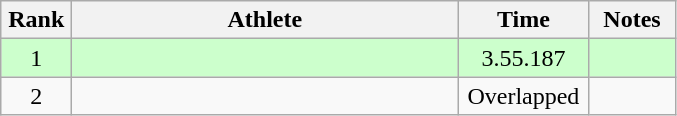<table class=wikitable style="text-align:center">
<tr>
<th width=40>Rank</th>
<th width=250>Athlete</th>
<th width=80>Time</th>
<th width=50>Notes</th>
</tr>
<tr bgcolor="ccffcc">
<td>1</td>
<td align=left></td>
<td>3.55.187</td>
<td></td>
</tr>
<tr>
<td>2</td>
<td align=left></td>
<td>Overlapped</td>
<td></td>
</tr>
</table>
